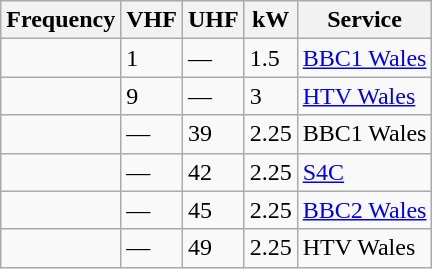<table class="wikitable sortable">
<tr>
<th>Frequency</th>
<th>VHF</th>
<th>UHF</th>
<th>kW</th>
<th>Service</th>
</tr>
<tr>
<td></td>
<td>1</td>
<td>—</td>
<td>1.5</td>
<td><a href='#'>BBC1 Wales</a></td>
</tr>
<tr>
<td></td>
<td>9</td>
<td>—</td>
<td>3</td>
<td><a href='#'>HTV Wales</a></td>
</tr>
<tr>
<td></td>
<td>—</td>
<td>39</td>
<td>2.25</td>
<td>BBC1 Wales</td>
</tr>
<tr>
<td></td>
<td>—</td>
<td>42</td>
<td>2.25</td>
<td><a href='#'>S4C</a></td>
</tr>
<tr>
<td></td>
<td>—</td>
<td>45</td>
<td>2.25</td>
<td><a href='#'>BBC2 Wales</a></td>
</tr>
<tr>
<td></td>
<td>—</td>
<td>49</td>
<td>2.25</td>
<td>HTV Wales</td>
</tr>
</table>
